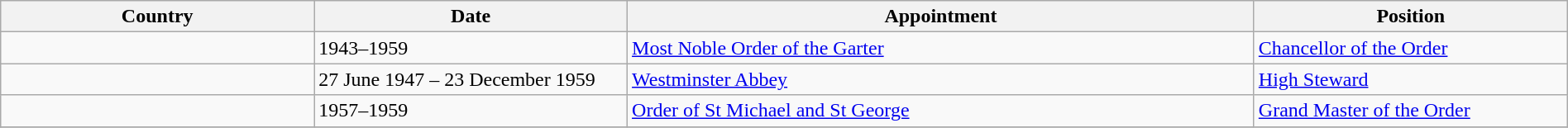<table class="wikitable" style="width:100%;">
<tr>
<th style="width:20%;">Country</th>
<th style="width:20%;">Date</th>
<th style="width:40%;">Appointment</th>
<th style="width:20%;">Position</th>
</tr>
<tr>
<td></td>
<td>1943–1959</td>
<td><a href='#'>Most Noble Order of the Garter</a></td>
<td><a href='#'>Chancellor of the Order</a></td>
</tr>
<tr>
<td></td>
<td>27 June 1947 – 23 December 1959</td>
<td><a href='#'>Westminster Abbey</a></td>
<td><a href='#'>High Steward</a></td>
</tr>
<tr>
<td></td>
<td>1957–1959</td>
<td><a href='#'>Order of St Michael and St George</a></td>
<td><a href='#'>Grand Master of the Order</a></td>
</tr>
<tr>
</tr>
</table>
